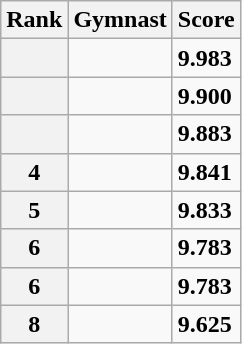<table class="wikitable sortable">
<tr>
<th scope="col">Rank</th>
<th scope="col">Gymnast</th>
<th scope="col">Score</th>
</tr>
<tr>
<th scope="row"></th>
<td></td>
<td><strong>9.983</strong></td>
</tr>
<tr>
<th scope="row"></th>
<td></td>
<td><strong>9.900</strong></td>
</tr>
<tr>
<th scope="row"></th>
<td></td>
<td><strong>9.883</strong></td>
</tr>
<tr>
<th scope="row">4</th>
<td></td>
<td><strong>9.841</strong></td>
</tr>
<tr>
<th scope="row">5</th>
<td></td>
<td><strong>9.833</strong></td>
</tr>
<tr>
<th scope="row">6</th>
<td></td>
<td><strong>9.783</strong></td>
</tr>
<tr>
<th scope="row">6</th>
<td></td>
<td><strong>9.783</strong></td>
</tr>
<tr>
<th scope="row">8</th>
<td></td>
<td><strong>9.625</strong></td>
</tr>
</table>
